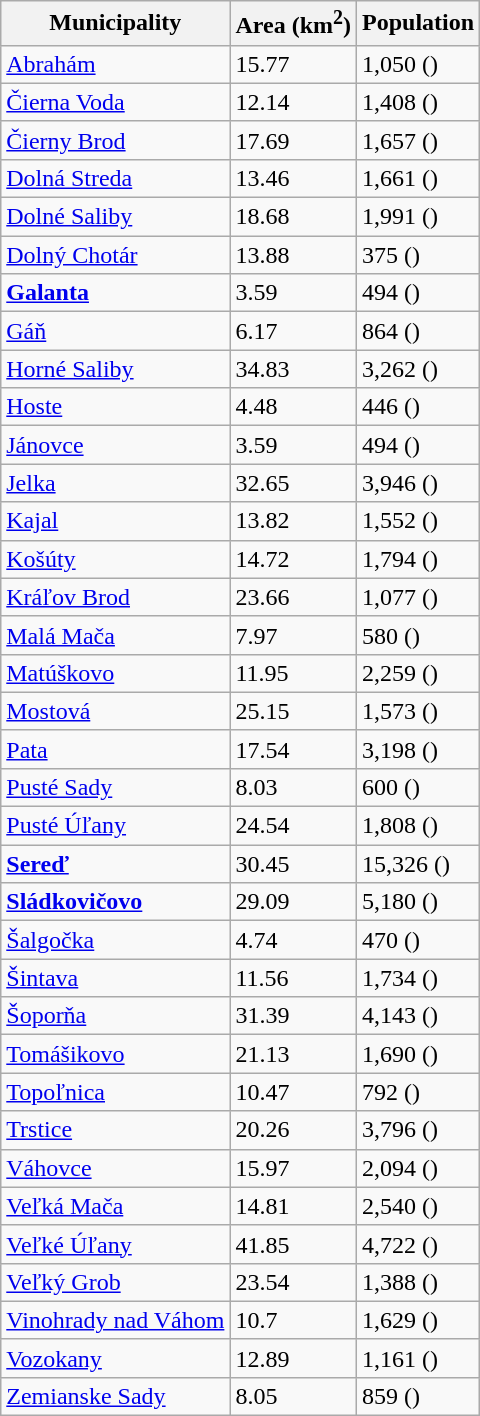<table class="wikitable sortable">
<tr>
<th>Municipality</th>
<th>Area (km<sup>2</sup>)</th>
<th>Population</th>
</tr>
<tr>
<td><a href='#'>Abrahám</a></td>
<td>15.77</td>
<td>1,050 ()</td>
</tr>
<tr>
<td><a href='#'>Čierna Voda</a></td>
<td>12.14</td>
<td>1,408 ()</td>
</tr>
<tr>
<td><a href='#'>Čierny Brod</a></td>
<td>17.69</td>
<td>1,657 ()</td>
</tr>
<tr>
<td><a href='#'>Dolná Streda</a></td>
<td>13.46</td>
<td>1,661 ()</td>
</tr>
<tr>
<td><a href='#'>Dolné Saliby</a></td>
<td>18.68</td>
<td>1,991 ()</td>
</tr>
<tr>
<td><a href='#'>Dolný Chotár</a></td>
<td>13.88</td>
<td>375 ()</td>
</tr>
<tr>
<td><strong><a href='#'>Galanta</a></strong></td>
<td>3.59</td>
<td>494 ()</td>
</tr>
<tr>
<td><a href='#'>Gáň</a></td>
<td>6.17</td>
<td>864 ()</td>
</tr>
<tr>
<td><a href='#'>Horné Saliby</a></td>
<td>34.83</td>
<td>3,262 ()</td>
</tr>
<tr>
<td><a href='#'>Hoste</a></td>
<td>4.48</td>
<td>446 ()</td>
</tr>
<tr>
<td><a href='#'>Jánovce</a></td>
<td>3.59</td>
<td>494 ()</td>
</tr>
<tr>
<td><a href='#'>Jelka</a></td>
<td>32.65</td>
<td>3,946 ()</td>
</tr>
<tr>
<td><a href='#'>Kajal</a></td>
<td>13.82</td>
<td>1,552 ()</td>
</tr>
<tr>
<td><a href='#'>Košúty</a></td>
<td>14.72</td>
<td>1,794 ()</td>
</tr>
<tr>
<td><a href='#'>Kráľov Brod</a></td>
<td>23.66</td>
<td>1,077 ()</td>
</tr>
<tr>
<td><a href='#'>Malá Mača</a></td>
<td>7.97</td>
<td>580 ()</td>
</tr>
<tr>
<td><a href='#'>Matúškovo</a></td>
<td>11.95</td>
<td>2,259 ()</td>
</tr>
<tr>
<td><a href='#'>Mostová</a></td>
<td>25.15</td>
<td>1,573 ()</td>
</tr>
<tr>
<td><a href='#'>Pata</a></td>
<td>17.54</td>
<td>3,198 ()</td>
</tr>
<tr>
<td><a href='#'>Pusté Sady</a></td>
<td>8.03</td>
<td>600 ()</td>
</tr>
<tr>
<td><a href='#'>Pusté Úľany</a></td>
<td>24.54</td>
<td>1,808 ()</td>
</tr>
<tr>
<td><strong><a href='#'>Sereď</a></strong></td>
<td>30.45</td>
<td>15,326 ()</td>
</tr>
<tr>
<td><strong><a href='#'>Sládkovičovo</a></strong></td>
<td>29.09</td>
<td>5,180 ()</td>
</tr>
<tr>
<td><a href='#'>Šalgočka</a></td>
<td>4.74</td>
<td>470 ()</td>
</tr>
<tr>
<td><a href='#'>Šintava</a></td>
<td>11.56</td>
<td>1,734 ()</td>
</tr>
<tr>
<td><a href='#'>Šoporňa</a></td>
<td>31.39</td>
<td>4,143 ()</td>
</tr>
<tr>
<td><a href='#'>Tomášikovo</a></td>
<td>21.13</td>
<td>1,690 ()</td>
</tr>
<tr>
<td><a href='#'>Topoľnica</a></td>
<td>10.47</td>
<td>792 ()</td>
</tr>
<tr>
<td><a href='#'>Trstice</a></td>
<td>20.26</td>
<td>3,796 ()</td>
</tr>
<tr>
<td><a href='#'>Váhovce</a></td>
<td>15.97</td>
<td>2,094 ()</td>
</tr>
<tr>
<td><a href='#'>Veľká Mača</a></td>
<td>14.81</td>
<td>2,540 ()</td>
</tr>
<tr>
<td><a href='#'>Veľké Úľany</a></td>
<td>41.85</td>
<td>4,722 ()</td>
</tr>
<tr>
<td><a href='#'>Veľký Grob</a></td>
<td>23.54</td>
<td>1,388 ()</td>
</tr>
<tr>
<td><a href='#'>Vinohrady nad Váhom</a></td>
<td>10.7</td>
<td>1,629 ()</td>
</tr>
<tr>
<td><a href='#'>Vozokany</a></td>
<td>12.89</td>
<td>1,161 ()</td>
</tr>
<tr>
<td><a href='#'>Zemianske Sady</a></td>
<td>8.05</td>
<td>859 ()</td>
</tr>
</table>
